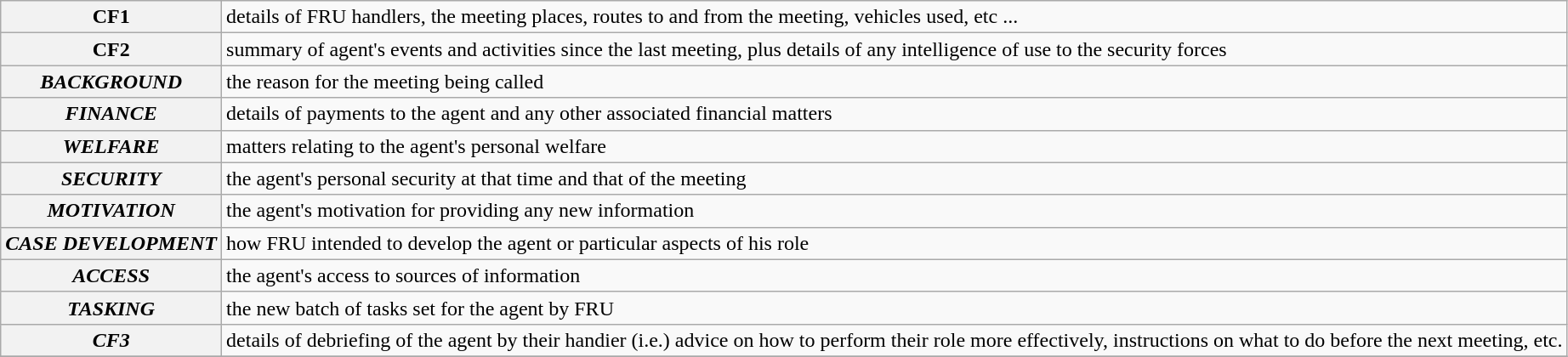<table class="wikitable col1left">
<tr>
<th>CF1</th>
<td>details of FRU handlers, the meeting places, routes to and from the meeting, vehicles used, etc ...</td>
</tr>
<tr>
<th>CF2</th>
<td>summary of agent's events and activities since the last meeting, plus details of any intelligence of use to the security forces</td>
</tr>
<tr>
<th><em>BACKGROUND</em></th>
<td>the reason for the meeting being called</td>
</tr>
<tr>
<th><em>FINANCE</em></th>
<td>details of payments to the agent and any other associated financial matters</td>
</tr>
<tr>
<th><em>WELFARE</em></th>
<td>matters relating to the agent's personal welfare</td>
</tr>
<tr>
<th><em>SECURITY</em></th>
<td>the agent's personal security at that time and that of the meeting</td>
</tr>
<tr>
<th><em>MOTIVATION</em></th>
<td>the agent's motivation for providing any new information</td>
</tr>
<tr>
<th><em>CASE DEVELOPMENT</em></th>
<td>how FRU intended to develop the agent or particular aspects of his role</td>
</tr>
<tr>
<th><em>ACCESS</em></th>
<td>the agent's access to sources of information</td>
</tr>
<tr>
<th><em>TASKING</em></th>
<td>the new batch of tasks set for the agent by FRU</td>
</tr>
<tr>
<th><em>CF3</em></th>
<td>details of debriefing of the agent by their handier (i.e.) advice on how to perform their role more effectively, instructions on what to do before the next meeting, etc.</td>
</tr>
<tr>
</tr>
</table>
